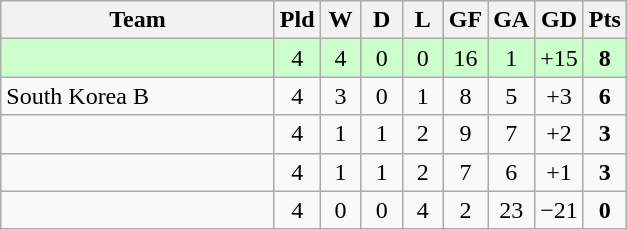<table class="wikitable" style="text-align: center;">
<tr>
<th width=175>Team</th>
<th width=20>Pld</th>
<th width=20>W</th>
<th width=20>D</th>
<th width=20>L</th>
<th width=20>GF</th>
<th width=20>GA</th>
<th width=20>GD</th>
<th width=20>Pts</th>
</tr>
<tr bgcolor=ccffcc>
<td style="text-align:left;"></td>
<td>4</td>
<td>4</td>
<td>0</td>
<td>0</td>
<td>16</td>
<td>1</td>
<td>+15</td>
<td><strong>8</strong></td>
</tr>
<tr>
<td style="text-align:left;"> South Korea B</td>
<td>4</td>
<td>3</td>
<td>0</td>
<td>1</td>
<td>8</td>
<td>5</td>
<td>+3</td>
<td><strong>6</strong></td>
</tr>
<tr>
<td style="text-align:left;"></td>
<td>4</td>
<td>1</td>
<td>1</td>
<td>2</td>
<td>9</td>
<td>7</td>
<td>+2</td>
<td><strong>3</strong></td>
</tr>
<tr>
<td style="text-align:left;"></td>
<td>4</td>
<td>1</td>
<td>1</td>
<td>2</td>
<td>7</td>
<td>6</td>
<td>+1</td>
<td><strong>3</strong></td>
</tr>
<tr>
<td style="text-align:left;"></td>
<td>4</td>
<td>0</td>
<td>0</td>
<td>4</td>
<td>2</td>
<td>23</td>
<td>−21</td>
<td><strong>0</strong></td>
</tr>
</table>
